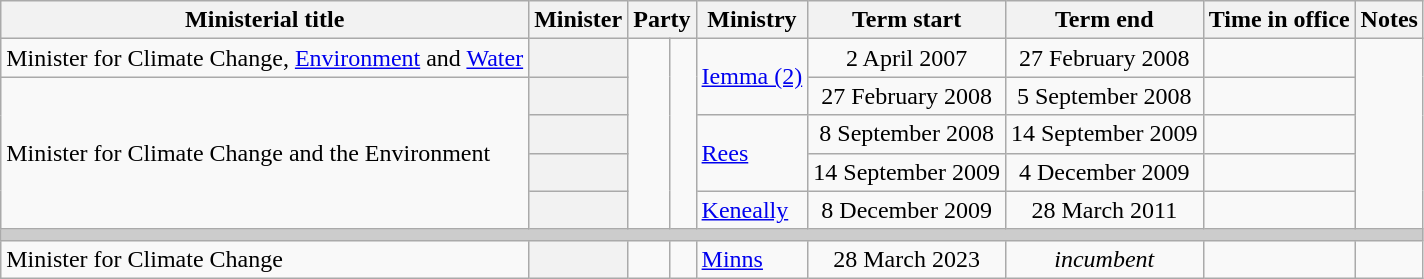<table class="wikitable sortable plainrowheaders">
<tr>
<th scope=col>Ministerial title</th>
<th scope=col>Minister</th>
<th scope=col colspan=2>Party</th>
<th scope=col>Ministry</th>
<th scope=col>Term start</th>
<th scope=col>Term end</th>
<th scope=col>Time in office</th>
<th scope=col class="unsortable">Notes</th>
</tr>
<tr>
<td>Minister for Climate Change, <a href='#'>Environment</a> and <a href='#'>Water</a></td>
<th scope=row></th>
<td rowspan=5 > </td>
<td rowspan=5></td>
<td rowspan=2><a href='#'>Iemma (2)</a></td>
<td align=center>2 April 2007</td>
<td align=center>27 February 2008</td>
<td align=right></td>
</tr>
<tr>
<td rowspan=4>Minister for Climate Change and the Environment</td>
<th scope=row></th>
<td align=center>27 February 2008</td>
<td align=center>5 September 2008</td>
<td align=right></td>
</tr>
<tr>
<th scope=row></th>
<td rowspan=2><a href='#'>Rees</a></td>
<td align=center>8 September 2008</td>
<td align=center>14 September 2009</td>
<td align=right></td>
</tr>
<tr>
<th scope=row></th>
<td align=center>14 September 2009</td>
<td align=center>4 December 2009</td>
<td align=right></td>
</tr>
<tr>
<th scope=row></th>
<td><a href='#'>Keneally</a></td>
<td align=center>8 December 2009</td>
<td align=center>28 March 2011</td>
<td align=right></td>
</tr>
<tr>
<th colspan=10 style="background: #cccccc;"></th>
</tr>
<tr>
<td>Minister for Climate Change</td>
<th scope=row></th>
<td> </td>
<td></td>
<td><a href='#'>Minns</a></td>
<td align=center>28 March 2023</td>
<td align=center><em>incumbent</em></td>
<td align=right><strong></strong></td>
</tr>
</table>
